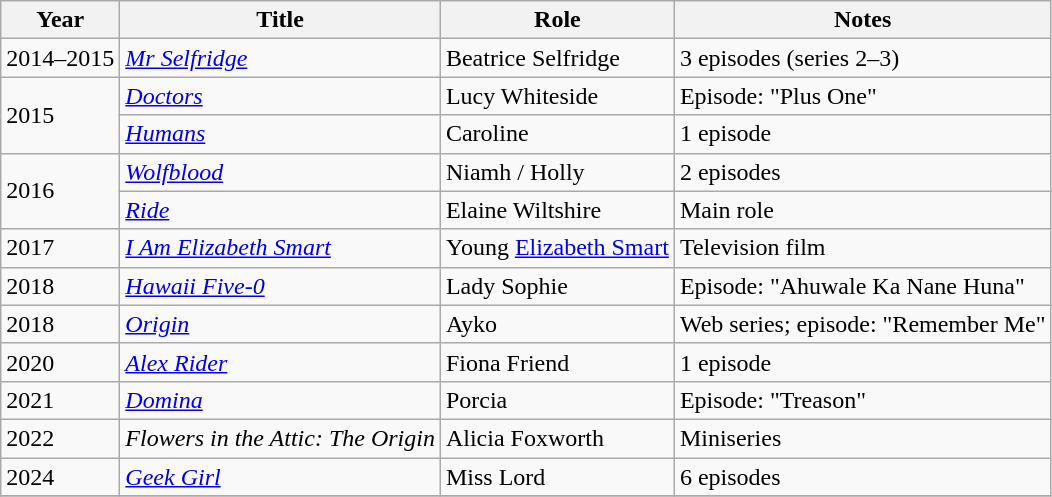<table class="wikitable sortable">
<tr>
<th>Year</th>
<th>Title</th>
<th>Role</th>
<th class="unsortable">Notes</th>
</tr>
<tr>
<td>2014–2015</td>
<td><em><a href='#'>Mr Selfridge</a></em></td>
<td>Beatrice Selfridge</td>
<td>3 episodes (series 2–3)</td>
</tr>
<tr>
<td rowspan="2">2015</td>
<td><em><a href='#'>Doctors</a></em></td>
<td>Lucy Whiteside</td>
<td>Episode: "Plus One"</td>
</tr>
<tr>
<td><em><a href='#'>Humans</a></em></td>
<td>Caroline</td>
<td>1 episode</td>
</tr>
<tr>
<td rowspan="2">2016</td>
<td><em><a href='#'>Wolfblood</a></em></td>
<td>Niamh / Holly</td>
<td>2 episodes</td>
</tr>
<tr>
<td><em><a href='#'>Ride</a></em></td>
<td>Elaine Wiltshire</td>
<td>Main role</td>
</tr>
<tr>
<td>2017</td>
<td><em><a href='#'>I Am Elizabeth Smart</a></em></td>
<td>Young <a href='#'>Elizabeth Smart</a></td>
<td>Television film</td>
</tr>
<tr>
<td>2018</td>
<td><em><a href='#'>Hawaii Five-0</a></em></td>
<td>Lady Sophie</td>
<td>Episode: "Ahuwale Ka Nane Huna"</td>
</tr>
<tr>
<td>2018</td>
<td><em><a href='#'>Origin</a></em></td>
<td>Ayko</td>
<td>Web series; episode: "Remember Me"</td>
</tr>
<tr>
<td>2020</td>
<td><em><a href='#'>Alex Rider</a></em></td>
<td>Fiona Friend</td>
<td>1 episode</td>
</tr>
<tr>
<td>2021</td>
<td><em><a href='#'>Domina</a></em></td>
<td>Porcia</td>
<td>Episode: "Treason"</td>
</tr>
<tr>
<td>2022</td>
<td><em>Flowers in the Attic: The Origin</em></td>
<td>Alicia Foxworth</td>
<td>Miniseries</td>
</tr>
<tr>
<td>2024</td>
<td><em><a href='#'>Geek Girl</a></em></td>
<td>Miss Lord</td>
<td>6 episodes</td>
</tr>
<tr>
</tr>
</table>
